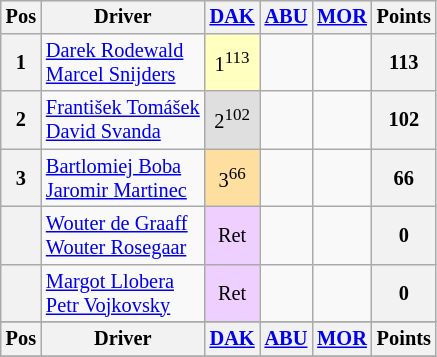<table class="wikitable" style="font-size: 85%; text-align: center; display: inline-table;">
<tr valign="top">
<th valign="middle">Pos</th>
<th valign="middle">Driver</th>
<th><a href='#'>DAK</a><br></th>
<th><a href='#'>ABU</a><br></th>
<th><a href='#'>MOR</a><br></th>
<th valign="middle">Points</th>
</tr>
<tr>
<th>1</th>
<td align=left> <a href='#'>Darek Rodewald</a><br> <a href='#'>Marcel Snijders</a></td>
<td style="background:#ffffbf;">1<sup>113</sup></td>
<td></td>
<td></td>
<th>113</th>
</tr>
<tr>
<th>2</th>
<td align=left> <a href='#'>František Tomášek</a><br> <a href='#'>David Svanda</a></td>
<td style="background:#dfdfdf;">2<sup>102</sup></td>
<td></td>
<td></td>
<th>102</th>
</tr>
<tr>
<th>3</th>
<td align=left> <a href='#'>Bartlomiej Boba</a><br> <a href='#'>Jaromir Martinec</a></td>
<td style="background:#ffdf9f;">3<sup>66</sup></td>
<td></td>
<td></td>
<th>66</th>
</tr>
<tr>
<th></th>
<td align=left> <a href='#'>Wouter de Graaff</a><br> <a href='#'>Wouter Rosegaar</a></td>
<td style="background:#efcfff;">Ret</td>
<td></td>
<td></td>
<th>0</th>
</tr>
<tr>
<th></th>
<td align=left> <a href='#'>Margot Llobera</a><br> <a href='#'>Petr Vojkovsky</a></td>
<td style="background:#efcfff;">Ret</td>
<td></td>
<td></td>
<th>0</th>
</tr>
<tr>
</tr>
<tr valign="top">
<th valign="middle">Pos</th>
<th valign="middle">Driver</th>
<th><a href='#'>DAK</a><br></th>
<th><a href='#'>ABU</a><br></th>
<th><a href='#'>MOR</a><br></th>
<th valign="middle">Points</th>
</tr>
<tr>
</tr>
</table>
